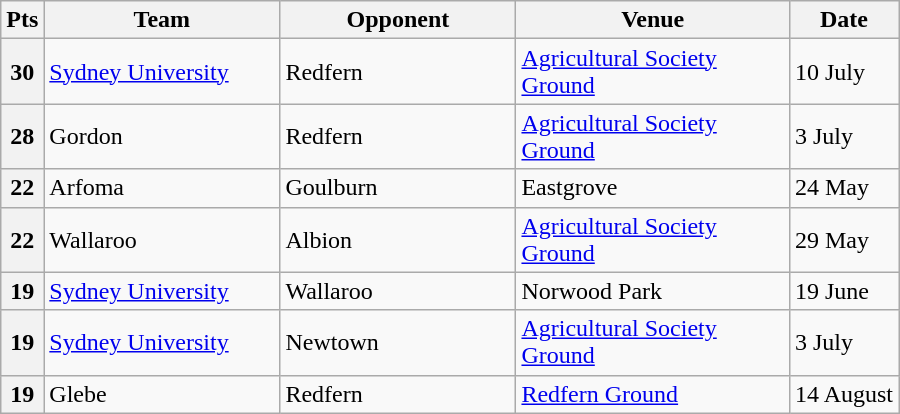<table class="wikitable" style="text-align:left;">
<tr>
<th width="20">Pts</th>
<th width="150">Team</th>
<th width="150">Opponent</th>
<th width="175">Venue</th>
<th width=""50">Date</th>
</tr>
<tr>
<th>30</th>
<td> <a href='#'>Sydney University</a></td>
<td> Redfern</td>
<td><a href='#'>Agricultural Society Ground</a></td>
<td>10 July</td>
</tr>
<tr>
<th>28</th>
<td> Gordon</td>
<td> Redfern</td>
<td><a href='#'>Agricultural Society Ground</a></td>
<td>3 July</td>
</tr>
<tr>
<th>22</th>
<td> Arfoma</td>
<td>Goulburn</td>
<td>Eastgrove</td>
<td>24 May</td>
</tr>
<tr>
<th>22</th>
<td> Wallaroo</td>
<td>Albion</td>
<td><a href='#'>Agricultural Society Ground</a></td>
<td>29 May</td>
</tr>
<tr>
<th>19</th>
<td> <a href='#'>Sydney University</a></td>
<td> Wallaroo</td>
<td>Norwood Park</td>
<td>19 June</td>
</tr>
<tr>
<th>19</th>
<td> <a href='#'>Sydney University</a></td>
<td> Newtown</td>
<td><a href='#'>Agricultural Society Ground</a></td>
<td>3 July</td>
</tr>
<tr>
<th>19</th>
<td>Glebe</td>
<td> Redfern</td>
<td><a href='#'>Redfern Ground</a></td>
<td>14 August</td>
</tr>
</table>
